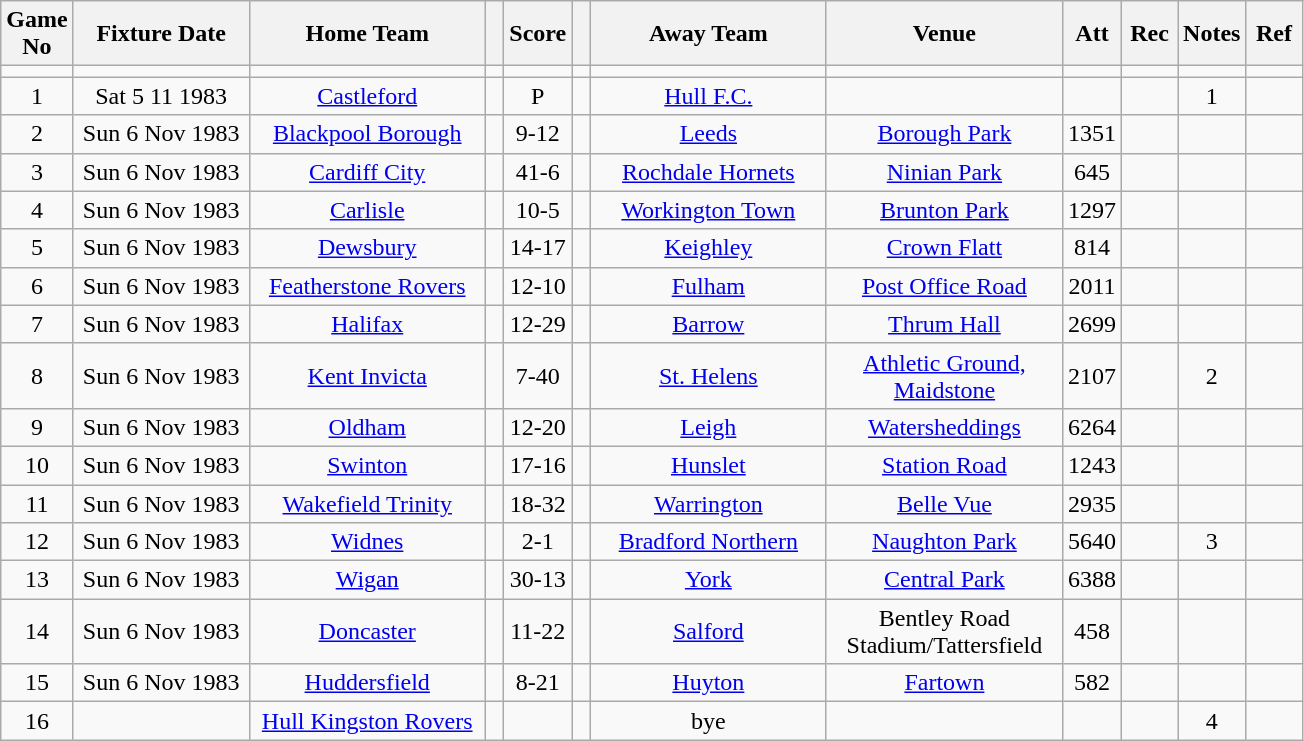<table class="wikitable" style="text-align:center;">
<tr>
<th width=10 abbr="No">Game No</th>
<th width=110 abbr="Date">Fixture Date</th>
<th width=150 abbr="Home Team">Home Team</th>
<th width=5 abbr="space"></th>
<th width=20 abbr="Score">Score</th>
<th width=5 abbr="space"></th>
<th width=150 abbr="Away Team">Away Team</th>
<th width=150 abbr="Venue">Venue</th>
<th width=30 abbr="Att">Att</th>
<th width=30 abbr="Rec">Rec</th>
<th width=20 abbr="Notes">Notes</th>
<th width=30 abbr="Ref">Ref</th>
</tr>
<tr>
<td></td>
<td></td>
<td></td>
<td></td>
<td></td>
<td></td>
<td></td>
<td></td>
<td></td>
<td></td>
<td></td>
<td></td>
</tr>
<tr>
<td>1</td>
<td>Sat 5 11 1983</td>
<td><a href='#'>Castleford</a></td>
<td></td>
<td>P</td>
<td></td>
<td><a href='#'>Hull F.C.</a></td>
<td></td>
<td></td>
<td></td>
<td>1</td>
<td></td>
</tr>
<tr>
<td>2</td>
<td>Sun 6 Nov 1983</td>
<td><a href='#'>Blackpool Borough</a></td>
<td></td>
<td>9-12</td>
<td></td>
<td><a href='#'>Leeds</a></td>
<td><a href='#'>Borough Park</a></td>
<td>1351</td>
<td></td>
<td></td>
<td></td>
</tr>
<tr>
<td>3</td>
<td>Sun 6 Nov 1983</td>
<td><a href='#'>Cardiff City</a></td>
<td></td>
<td>41-6</td>
<td></td>
<td><a href='#'>Rochdale Hornets</a></td>
<td><a href='#'>Ninian Park</a></td>
<td>645</td>
<td></td>
<td></td>
<td></td>
</tr>
<tr>
<td>4</td>
<td>Sun 6 Nov 1983</td>
<td><a href='#'>Carlisle</a></td>
<td></td>
<td>10-5</td>
<td></td>
<td><a href='#'>Workington Town</a></td>
<td><a href='#'>Brunton Park</a></td>
<td>1297</td>
<td></td>
<td></td>
<td></td>
</tr>
<tr>
<td>5</td>
<td>Sun 6 Nov 1983</td>
<td><a href='#'>Dewsbury</a></td>
<td></td>
<td>14-17</td>
<td></td>
<td><a href='#'>Keighley</a></td>
<td><a href='#'>Crown Flatt</a></td>
<td>814</td>
<td></td>
<td></td>
<td></td>
</tr>
<tr>
<td>6</td>
<td>Sun 6 Nov 1983</td>
<td><a href='#'>Featherstone Rovers</a></td>
<td></td>
<td>12-10</td>
<td></td>
<td><a href='#'>Fulham</a></td>
<td><a href='#'>Post Office Road</a></td>
<td>2011</td>
<td></td>
<td></td>
<td></td>
</tr>
<tr>
<td>7</td>
<td>Sun 6 Nov 1983</td>
<td><a href='#'>Halifax</a></td>
<td></td>
<td>12-29</td>
<td></td>
<td><a href='#'>Barrow</a></td>
<td><a href='#'>Thrum Hall</a></td>
<td>2699</td>
<td></td>
<td></td>
<td></td>
</tr>
<tr>
<td>8</td>
<td>Sun 6 Nov 1983</td>
<td><a href='#'>Kent Invicta</a></td>
<td></td>
<td>7-40</td>
<td></td>
<td><a href='#'>St. Helens</a></td>
<td><a href='#'>Athletic Ground, Maidstone</a></td>
<td>2107</td>
<td></td>
<td>2</td>
<td></td>
</tr>
<tr>
<td>9</td>
<td>Sun 6 Nov 1983</td>
<td><a href='#'>Oldham</a></td>
<td></td>
<td>12-20</td>
<td></td>
<td><a href='#'>Leigh</a></td>
<td><a href='#'>Watersheddings</a></td>
<td>6264</td>
<td></td>
<td></td>
<td></td>
</tr>
<tr>
<td>10</td>
<td>Sun 6 Nov 1983</td>
<td><a href='#'>Swinton</a></td>
<td></td>
<td>17-16</td>
<td></td>
<td><a href='#'>Hunslet</a></td>
<td><a href='#'>Station Road</a></td>
<td>1243</td>
<td></td>
<td></td>
<td></td>
</tr>
<tr>
<td>11</td>
<td>Sun 6 Nov 1983</td>
<td><a href='#'>Wakefield Trinity</a></td>
<td></td>
<td>18-32</td>
<td></td>
<td><a href='#'>Warrington</a></td>
<td><a href='#'>Belle Vue</a></td>
<td>2935</td>
<td></td>
<td></td>
<td></td>
</tr>
<tr>
<td>12</td>
<td>Sun 6 Nov 1983</td>
<td><a href='#'>Widnes</a></td>
<td></td>
<td>2-1</td>
<td></td>
<td><a href='#'>Bradford Northern</a></td>
<td><a href='#'>Naughton Park</a></td>
<td>5640</td>
<td></td>
<td>3</td>
<td></td>
</tr>
<tr>
<td>13</td>
<td>Sun 6 Nov 1983</td>
<td><a href='#'>Wigan</a></td>
<td></td>
<td>30-13</td>
<td></td>
<td><a href='#'>York</a></td>
<td><a href='#'>Central Park</a></td>
<td>6388</td>
<td></td>
<td></td>
<td></td>
</tr>
<tr>
<td>14</td>
<td>Sun 6 Nov 1983</td>
<td><a href='#'>Doncaster</a></td>
<td></td>
<td>11-22</td>
<td></td>
<td><a href='#'>Salford</a></td>
<td>Bentley Road Stadium/Tattersfield</td>
<td>458</td>
<td></td>
<td></td>
<td></td>
</tr>
<tr>
<td>15</td>
<td>Sun 6 Nov 1983</td>
<td><a href='#'>Huddersfield</a></td>
<td></td>
<td>8-21</td>
<td></td>
<td><a href='#'>Huyton</a></td>
<td><a href='#'>Fartown</a></td>
<td>582</td>
<td></td>
<td></td>
<td></td>
</tr>
<tr>
<td>16</td>
<td></td>
<td><a href='#'>Hull Kingston Rovers</a></td>
<td></td>
<td></td>
<td></td>
<td>bye</td>
<td></td>
<td></td>
<td></td>
<td>4</td>
<td></td>
</tr>
</table>
